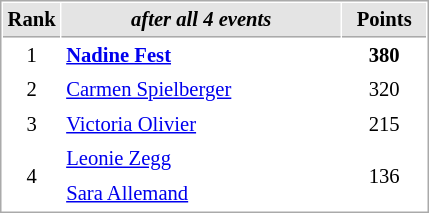<table cellspacing="1" cellpadding="3" style="border:1px solid #aaa; font-size:86%;">
<tr style="background:#e4e4e4;">
<th style="border-bottom:1px solid #AAAAAA; width: 10px;">Rank</th>
<th style="border-bottom:1px solid #AAAAAA; width: 180px;"><em>after all 4 events</em></th>
<th style="border-bottom:1px solid #AAAAAA; width: 50px;">Points</th>
</tr>
<tr>
<td align=center>1</td>
<td> <strong><a href='#'>Nadine Fest</a></strong></td>
<td align=center><strong>380</strong></td>
</tr>
<tr>
<td align=center>2</td>
<td> <a href='#'>Carmen Spielberger</a></td>
<td align=center>320</td>
</tr>
<tr>
<td align=center>3</td>
<td> <a href='#'>Victoria Olivier</a></td>
<td align=center>215</td>
</tr>
<tr>
<td rowspan=2 align=center>4</td>
<td> <a href='#'>Leonie Zegg</a></td>
<td rowspan=2 align=center>136</td>
</tr>
<tr>
<td> <a href='#'>Sara Allemand</a></td>
</tr>
</table>
